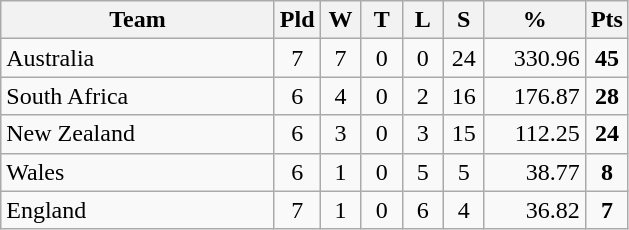<table class="wikitable" border="1" style="text-align:center;">
<tr>
<th width=175>Team</th>
<th width=20 abbr="Played">Pld</th>
<th width=20 abbr="Won">W</th>
<th width=20 abbr="Tied">T</th>
<th width=20 abbr="Lost">L</th>
<th width=20 abbr="Skins">S</th>
<th width=60 abbr="Percentage">%</th>
<th width=20 abbr="Points">Pts</th>
</tr>
<tr style="background:#f9f9f9;">
<td style="text-align:left;"> Australia</td>
<td>7</td>
<td>7</td>
<td>0</td>
<td>0</td>
<td>24</td>
<td style="text-align:right;">330.96</td>
<td><strong>45</strong></td>
</tr>
<tr style="background:#f9f9f9;">
<td style="text-align:left;"> South Africa</td>
<td>6</td>
<td>4</td>
<td>0</td>
<td>2</td>
<td>16</td>
<td style="text-align:right;">176.87</td>
<td><strong>28</strong></td>
</tr>
<tr style="background:#f9f9f9;">
<td style="text-align:left;"> New Zealand</td>
<td>6</td>
<td>3</td>
<td>0</td>
<td>3</td>
<td>15</td>
<td style="text-align:right;">112.25</td>
<td><strong>24</strong></td>
</tr>
<tr style="background:#f9f9f9;">
<td style="text-align:left;"> Wales</td>
<td>6</td>
<td>1</td>
<td>0</td>
<td>5</td>
<td>5</td>
<td style="text-align:right;">38.77</td>
<td><strong>8</strong></td>
</tr>
<tr style="background:#f9f9f9;">
<td style="text-align:left;"> England</td>
<td>7</td>
<td>1</td>
<td>0</td>
<td>6</td>
<td>4</td>
<td style="text-align:right;">36.82</td>
<td><strong>7</strong></td>
</tr>
</table>
